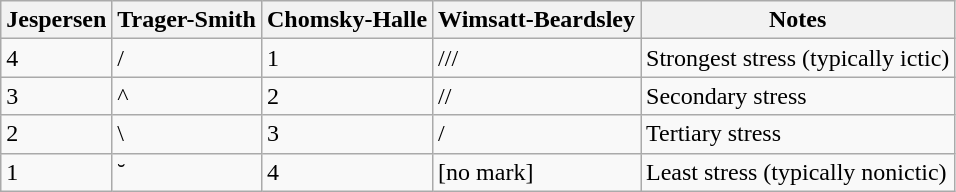<table class="wikitable">
<tr>
<th>Jespersen</th>
<th>Trager-Smith</th>
<th>Chomsky-Halle</th>
<th>Wimsatt-Beardsley</th>
<th>Notes</th>
</tr>
<tr>
<td>4</td>
<td>/</td>
<td>1</td>
<td>///</td>
<td>Strongest stress (typically ictic)</td>
</tr>
<tr>
<td>3</td>
<td>^</td>
<td>2</td>
<td>//</td>
<td>Secondary stress</td>
</tr>
<tr>
<td>2</td>
<td>\</td>
<td>3</td>
<td>/</td>
<td>Tertiary stress</td>
</tr>
<tr>
<td>1</td>
<td>˘</td>
<td>4</td>
<td>[no mark]</td>
<td>Least stress (typically nonictic)</td>
</tr>
</table>
